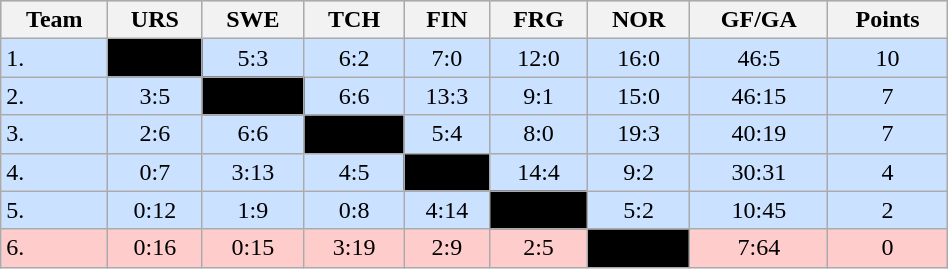<table class="wikitable" bgcolor="#EFEFFF" width="50%">
<tr bgcolor="#BCD2EE">
<th>Team</th>
<th>URS</th>
<th>SWE</th>
<th>TCH</th>
<th>FIN</th>
<th>FRG</th>
<th>NOR</th>
<th>GF/GA</th>
<th>Points</th>
</tr>
<tr bgcolor="#CAE1FF" align="center">
<td align="left">1. </td>
<td style="background:#000000;"></td>
<td>5:3</td>
<td>6:2</td>
<td>7:0</td>
<td>12:0</td>
<td>16:0</td>
<td>46:5</td>
<td>10</td>
</tr>
<tr bgcolor="#CAE1FF" align="center">
<td align="left">2. </td>
<td>3:5</td>
<td style="background:#000000;"></td>
<td>6:6</td>
<td>13:3</td>
<td>9:1</td>
<td>15:0</td>
<td>46:15</td>
<td>7</td>
</tr>
<tr bgcolor="#CAE1FF" align="center">
<td align="left">3. </td>
<td>2:6</td>
<td>6:6</td>
<td style="background:#000000;"></td>
<td>5:4</td>
<td>8:0</td>
<td>19:3</td>
<td>40:19</td>
<td>7</td>
</tr>
<tr bgcolor="#CAE1FF" align="center">
<td align="left">4. </td>
<td>0:7</td>
<td>3:13</td>
<td>4:5</td>
<td style="background:#000000;"></td>
<td>14:4</td>
<td>9:2</td>
<td>30:31</td>
<td>4</td>
</tr>
<tr bgcolor="#CAE1FF" align="center">
<td align="left">5. </td>
<td>0:12</td>
<td>1:9</td>
<td>0:8</td>
<td>4:14</td>
<td style="background:#000000;"></td>
<td>5:2</td>
<td>10:45</td>
<td>2</td>
</tr>
<tr bgcolor="#ffcccc" align="center">
<td align="left">6. </td>
<td>0:16</td>
<td>0:15</td>
<td>3:19</td>
<td>2:9</td>
<td>2:5</td>
<td style="background:#000000;"></td>
<td>7:64</td>
<td>0</td>
</tr>
</table>
